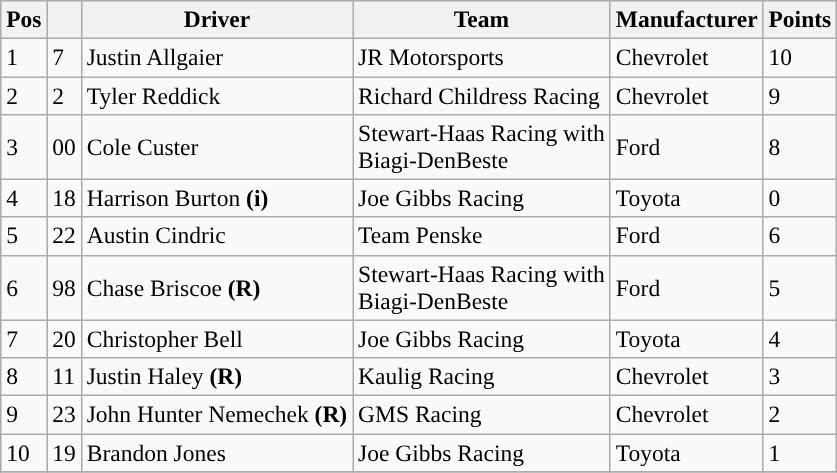<table class="wikitable" style="font-size:98%">
<tr>
<th>Pos</th>
<th></th>
<th>Driver</th>
<th>Team</th>
<th>Manufacturer</th>
<th>Points</th>
</tr>
<tr>
<td>1</td>
<td>7</td>
<td>Justin Allgaier</td>
<td>JR Motorsports</td>
<td>Chevrolet</td>
<td>10</td>
</tr>
<tr>
<td>2</td>
<td>2</td>
<td>Tyler Reddick</td>
<td>Richard Childress Racing</td>
<td>Chevrolet</td>
<td>9</td>
</tr>
<tr>
<td>3</td>
<td>00</td>
<td>Cole Custer</td>
<td>Stewart-Haas Racing with<br>Biagi-DenBeste</td>
<td>Ford</td>
<td>8</td>
</tr>
<tr>
<td>4</td>
<td>18</td>
<td>Harrison Burton <strong>(i)</strong></td>
<td>Joe Gibbs Racing</td>
<td>Toyota</td>
<td>0</td>
</tr>
<tr>
<td>5</td>
<td>22</td>
<td>Austin Cindric</td>
<td>Team Penske</td>
<td>Ford</td>
<td>6</td>
</tr>
<tr>
<td>6</td>
<td>98</td>
<td>Chase Briscoe <strong>(R)</strong></td>
<td>Stewart-Haas Racing with<br>Biagi-DenBeste</td>
<td>Ford</td>
<td>5</td>
</tr>
<tr>
<td>7</td>
<td>20</td>
<td>Christopher Bell</td>
<td>Joe Gibbs Racing</td>
<td>Toyota</td>
<td>4</td>
</tr>
<tr>
<td>8</td>
<td>11</td>
<td>Justin Haley <strong>(R)</strong></td>
<td>Kaulig Racing</td>
<td>Chevrolet</td>
<td>3</td>
</tr>
<tr>
<td>9</td>
<td>23</td>
<td>John Hunter Nemechek <strong>(R)</strong></td>
<td>GMS Racing</td>
<td>Chevrolet</td>
<td>2</td>
</tr>
<tr>
<td>10</td>
<td>19</td>
<td>Brandon Jones</td>
<td>Joe Gibbs Racing</td>
<td>Toyota</td>
<td>1</td>
</tr>
<tr>
</tr>
</table>
